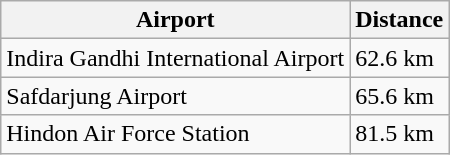<table class="wikitable">
<tr>
<th>Airport</th>
<th>Distance</th>
</tr>
<tr>
<td>Indira Gandhi International Airport</td>
<td>62.6 km</td>
</tr>
<tr>
<td>Safdarjung Airport</td>
<td>65.6 km</td>
</tr>
<tr>
<td>Hindon Air Force Station</td>
<td>81.5 km</td>
</tr>
</table>
